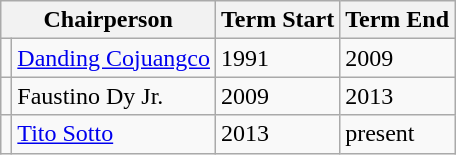<table class="wikitable collapsible sortable">
<tr>
<th colspan="2">Chairperson</th>
<th>Term Start</th>
<th>Term End</th>
</tr>
<tr>
<td></td>
<td><a href='#'>Danding Cojuangco</a></td>
<td>1991</td>
<td>2009</td>
</tr>
<tr>
<td></td>
<td>Faustino Dy Jr.</td>
<td>2009</td>
<td>2013</td>
</tr>
<tr>
<td></td>
<td><a href='#'>Tito Sotto</a></td>
<td>2013</td>
<td>present</td>
</tr>
</table>
